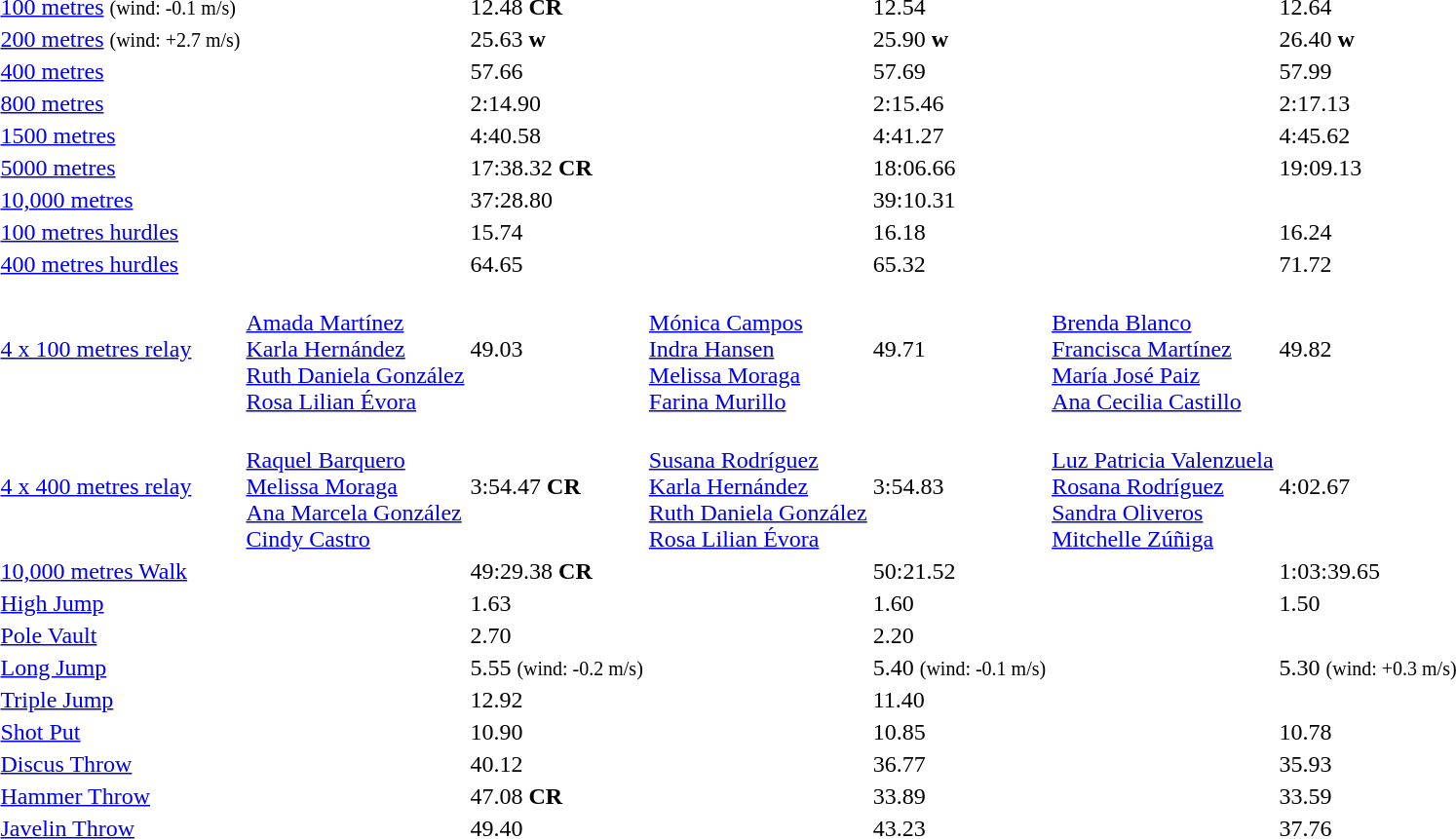<table>
<tr>
<td><a href='#'>100 metres</a> <small>(wind: -0.1 m/s)</small></td>
<td></td>
<td>12.48 <strong>CR</strong></td>
<td></td>
<td>12.54</td>
<td></td>
<td>12.64</td>
</tr>
<tr>
<td><a href='#'>200 metres</a> <small>(wind: +2.7 m/s)</small></td>
<td></td>
<td>25.63 <strong>w</strong></td>
<td></td>
<td>25.90 <strong>w</strong></td>
<td></td>
<td>26.40 <strong>w</strong></td>
</tr>
<tr>
<td><a href='#'>400 metres</a></td>
<td></td>
<td>57.66</td>
<td></td>
<td>57.69</td>
<td></td>
<td>57.99</td>
</tr>
<tr>
<td><a href='#'>800 metres</a></td>
<td></td>
<td>2:14.90</td>
<td></td>
<td>2:15.46</td>
<td></td>
<td>2:17.13</td>
</tr>
<tr>
<td><a href='#'>1500 metres</a></td>
<td></td>
<td>4:40.58</td>
<td></td>
<td>4:41.27</td>
<td></td>
<td>4:45.62</td>
</tr>
<tr>
<td><a href='#'>5000 metres</a></td>
<td></td>
<td>17:38.32 <strong>CR</strong></td>
<td></td>
<td>18:06.66</td>
<td></td>
<td>19:09.13</td>
</tr>
<tr>
<td><a href='#'>10,000 metres</a></td>
<td></td>
<td>37:28.80</td>
<td></td>
<td>39:10.31</td>
<td></td>
<td></td>
</tr>
<tr>
<td><a href='#'>100 metres hurdles</a></td>
<td></td>
<td>15.74</td>
<td></td>
<td>16.18</td>
<td></td>
<td>16.24</td>
</tr>
<tr>
<td><a href='#'>400 metres hurdles</a></td>
<td></td>
<td>64.65</td>
<td></td>
<td>65.32</td>
<td></td>
<td>71.72</td>
</tr>
<tr>
<td><a href='#'>4 x 100 metres relay</a></td>
<td> <br> <a href='#'>Amada Martínez</a> <br> <a href='#'>Karla Hernández</a> <br> <a href='#'>Ruth Daniela González</a> <br> <a href='#'>Rosa Lilian Évora</a></td>
<td>49.03</td>
<td> <br> <a href='#'>Mónica Campos</a> <br> <a href='#'>Indra Hansen</a> <br> <a href='#'>Melissa Moraga</a> <br> <a href='#'>Farina Murillo</a></td>
<td>49.71</td>
<td> <br> <a href='#'>Brenda Blanco</a> <br> <a href='#'>Francisca Martínez</a> <br> <a href='#'>María José Paiz</a> <br> <a href='#'>Ana Cecilia Castillo</a></td>
<td>49.82</td>
</tr>
<tr>
<td><a href='#'>4 x 400 metres relay</a></td>
<td> <br> <a href='#'>Raquel Barquero</a> <br> <a href='#'>Melissa Moraga</a> <br> <a href='#'>Ana Marcela González</a> <br> <a href='#'>Cindy Castro</a></td>
<td>3:54.47 <strong>CR</strong></td>
<td> <br> <a href='#'>Susana Rodríguez</a> <br> <a href='#'>Karla Hernández</a> <br> <a href='#'>Ruth Daniela González</a> <br> <a href='#'>Rosa Lilian Évora</a></td>
<td>3:54.83</td>
<td> <br> <a href='#'>Luz Patricia Valenzuela</a> <br> <a href='#'>Rosana Rodríguez</a> <br> <a href='#'>Sandra Oliveros</a> <br> <a href='#'>Mitchelle Zúñiga</a></td>
<td>4:02.67</td>
</tr>
<tr>
<td><a href='#'>10,000 metres Walk</a></td>
<td></td>
<td>49:29.38 <strong>CR</strong></td>
<td></td>
<td>50:21.52</td>
<td></td>
<td>1:03:39.65</td>
</tr>
<tr>
<td><a href='#'>High Jump</a></td>
<td></td>
<td>1.63</td>
<td></td>
<td>1.60</td>
<td></td>
<td>1.50</td>
</tr>
<tr>
<td><a href='#'>Pole Vault</a></td>
<td></td>
<td>2.70</td>
<td></td>
<td>2.20</td>
<td></td>
<td></td>
</tr>
<tr>
<td><a href='#'>Long Jump</a></td>
<td></td>
<td>5.55 <small>(wind: -0.2 m/s)</small></td>
<td></td>
<td>5.40 <small>(wind: -0.1 m/s)</small></td>
<td></td>
<td>5.30 <small>(wind: +0.3 m/s)</small></td>
</tr>
<tr>
<td><a href='#'>Triple Jump</a></td>
<td></td>
<td>12.92</td>
<td></td>
<td>11.40</td>
<td></td>
<td></td>
</tr>
<tr>
<td><a href='#'>Shot Put</a></td>
<td></td>
<td>10.90</td>
<td></td>
<td>10.85</td>
<td></td>
<td>10.78</td>
</tr>
<tr>
<td><a href='#'>Discus Throw</a></td>
<td></td>
<td>40.12</td>
<td></td>
<td>36.77</td>
<td></td>
<td>35.93</td>
</tr>
<tr>
<td><a href='#'>Hammer Throw</a></td>
<td></td>
<td>47.08 <strong>CR</strong></td>
<td></td>
<td>33.89</td>
<td></td>
<td>33.59</td>
</tr>
<tr>
<td><a href='#'>Javelin Throw</a></td>
<td></td>
<td>49.40</td>
<td></td>
<td>43.23</td>
<td></td>
<td>37.76</td>
</tr>
</table>
